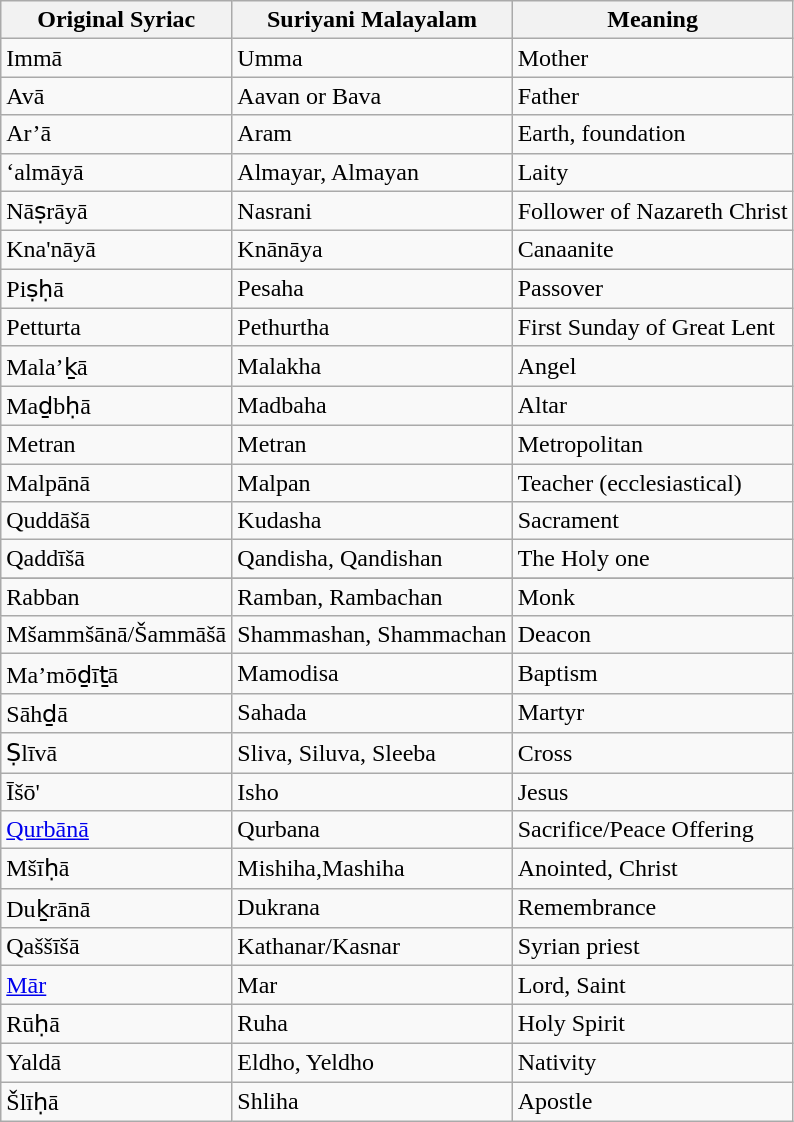<table class="wikitable">
<tr>
<th>Original Syriac</th>
<th>Suriyani Malayalam</th>
<th>Meaning</th>
</tr>
<tr>
<td>Immā</td>
<td>Umma</td>
<td>Mother</td>
</tr>
<tr>
<td>Avā</td>
<td>Aavan or Bava</td>
<td>Father</td>
</tr>
<tr>
<td>Ar’ā</td>
<td>Aram</td>
<td>Earth, foundation</td>
</tr>
<tr>
<td>‘almāyā</td>
<td>Almayar, Almayan</td>
<td>Laity</td>
</tr>
<tr>
<td>Nāṣrāyā</td>
<td>Nasrani</td>
<td>Follower of Nazareth Christ</td>
</tr>
<tr>
<td>Kna'nāyā</td>
<td>Knānāya</td>
<td>Canaanite</td>
</tr>
<tr>
<td>Piṣḥā</td>
<td>Pesaha</td>
<td>Passover</td>
</tr>
<tr>
<td>Petturta</td>
<td>Pethurtha</td>
<td>First Sunday of Great Lent</td>
</tr>
<tr>
<td>Mala’ḵā</td>
<td>Malakha</td>
<td>Angel</td>
</tr>
<tr>
<td>Maḏbḥā</td>
<td>Madbaha</td>
<td>Altar</td>
</tr>
<tr>
<td>Metran</td>
<td>Metran</td>
<td>Metropolitan</td>
</tr>
<tr>
<td>Malpānā</td>
<td>Malpan</td>
<td>Teacher (ecclesiastical)</td>
</tr>
<tr>
<td>Quddāšā</td>
<td>Kudasha</td>
<td>Sacrament</td>
</tr>
<tr>
<td>Qaddīšā</td>
<td>Qandisha, Qandishan</td>
<td>The Holy one</td>
</tr>
<tr>
</tr>
<tr>
<td>Rabban</td>
<td>Ramban, Rambachan</td>
<td>Monk</td>
</tr>
<tr>
<td>Mšammšānā/Šammāšā</td>
<td>Shammashan, Shammachan</td>
<td>Deacon</td>
</tr>
<tr>
<td>Ma’mōḏīṯā</td>
<td>Mamodisa</td>
<td>Baptism</td>
</tr>
<tr>
<td>Sāhḏā</td>
<td>Sahada</td>
<td>Martyr</td>
</tr>
<tr>
<td>Ṣlīvā</td>
<td>Sliva, Siluva, Sleeba</td>
<td>Cross</td>
</tr>
<tr>
<td>Īšō'</td>
<td>Isho</td>
<td>Jesus</td>
</tr>
<tr>
<td><a href='#'>Qurbānā</a></td>
<td>Qurbana</td>
<td>Sacrifice/Peace Offering</td>
</tr>
<tr>
<td>Mšīḥā</td>
<td>Mishiha,Mashiha</td>
<td>Anointed, Christ</td>
</tr>
<tr>
<td>Duḵrānā</td>
<td>Dukrana</td>
<td>Remembrance</td>
</tr>
<tr>
<td>Qaššīšā</td>
<td>Kathanar/Kasnar</td>
<td>Syrian priest</td>
</tr>
<tr>
<td><a href='#'>Mār</a></td>
<td>Mar</td>
<td>Lord, Saint</td>
</tr>
<tr>
<td>Rūḥā</td>
<td>Ruha</td>
<td>Holy Spirit</td>
</tr>
<tr>
<td>Yaldā</td>
<td>Eldho, Yeldho</td>
<td>Nativity</td>
</tr>
<tr>
<td>Šlīḥā</td>
<td>Shliha</td>
<td>Apostle</td>
</tr>
</table>
